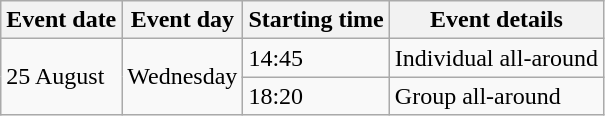<table class="wikitable">
<tr>
<th>Event date</th>
<th>Event day</th>
<th>Starting time</th>
<th>Event details</th>
</tr>
<tr>
<td rowspan=2>25 August</td>
<td rowspan=2>Wednesday</td>
<td>14:45</td>
<td>Individual all-around</td>
</tr>
<tr>
<td>18:20</td>
<td>Group all-around</td>
</tr>
</table>
